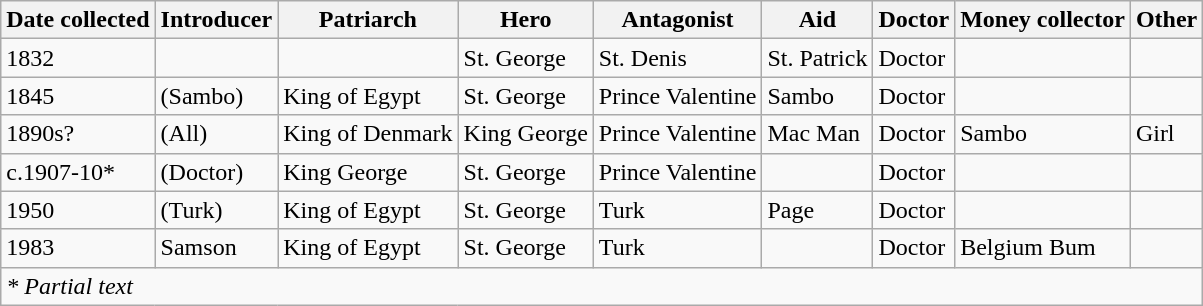<table class="wikitable">
<tr>
<th>Date collected</th>
<th>Introducer</th>
<th>Patriarch</th>
<th>Hero</th>
<th>Antagonist</th>
<th>Aid</th>
<th>Doctor</th>
<th>Money collector</th>
<th>Other</th>
</tr>
<tr>
<td>1832</td>
<td></td>
<td></td>
<td>St. George</td>
<td>St. Denis</td>
<td>St. Patrick</td>
<td>Doctor</td>
<td></td>
<td></td>
</tr>
<tr>
<td>1845</td>
<td>(Sambo)</td>
<td>King of Egypt</td>
<td>St. George</td>
<td>Prince Valentine</td>
<td>Sambo</td>
<td>Doctor</td>
<td></td>
<td></td>
</tr>
<tr>
<td>1890s?</td>
<td>(All)</td>
<td>King of Denmark</td>
<td>King George</td>
<td>Prince Valentine</td>
<td>Mac Man</td>
<td>Doctor</td>
<td>Sambo</td>
<td>Girl</td>
</tr>
<tr>
<td>c.1907-10*</td>
<td>(Doctor)</td>
<td>King George</td>
<td>St. George</td>
<td>Prince Valentine</td>
<td></td>
<td>Doctor</td>
<td></td>
<td></td>
</tr>
<tr>
<td>1950</td>
<td>(Turk)</td>
<td>King of Egypt</td>
<td>St. George</td>
<td>Turk</td>
<td>Page</td>
<td>Doctor</td>
<td></td>
<td></td>
</tr>
<tr>
<td>1983</td>
<td>Samson</td>
<td>King of Egypt</td>
<td>St. George</td>
<td>Turk</td>
<td></td>
<td>Doctor</td>
<td>Belgium Bum</td>
<td></td>
</tr>
<tr>
<td colspan="9"><em>* Partial text</em></td>
</tr>
</table>
